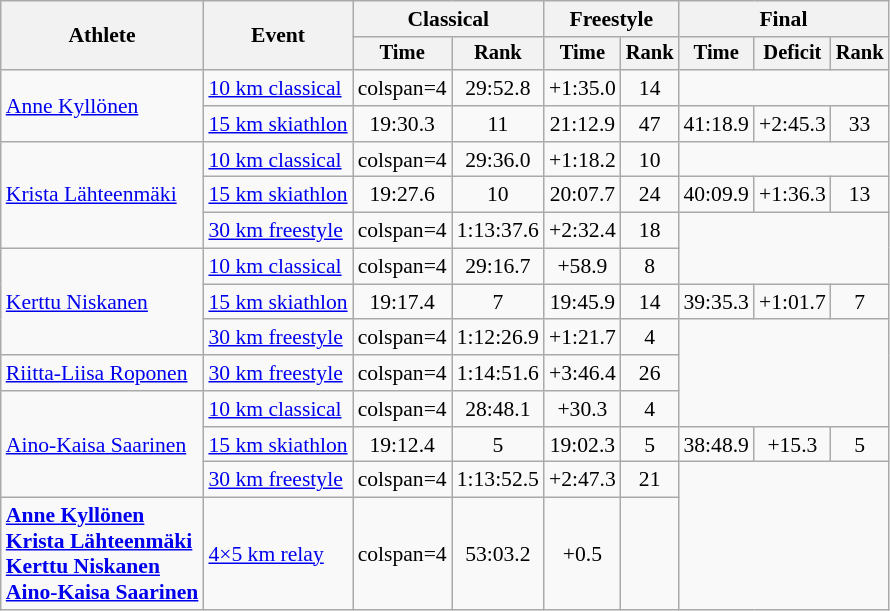<table class="wikitable" style="font-size:90%">
<tr>
<th rowspan=2>Athlete</th>
<th rowspan=2>Event</th>
<th colspan=2>Classical</th>
<th colspan=2>Freestyle</th>
<th colspan=3>Final</th>
</tr>
<tr style="font-size: 95%">
<th>Time</th>
<th>Rank</th>
<th>Time</th>
<th>Rank</th>
<th>Time</th>
<th>Deficit</th>
<th>Rank</th>
</tr>
<tr align=center>
<td align=left rowspan=2><a href='#'>Anne Kyllönen</a></td>
<td align=left><a href='#'>10 km classical</a></td>
<td>colspan=4 </td>
<td>29:52.8</td>
<td>+1:35.0</td>
<td>14</td>
</tr>
<tr align=center>
<td align=left><a href='#'>15 km skiathlon</a></td>
<td>19:30.3</td>
<td>11</td>
<td>21:12.9</td>
<td>47</td>
<td>41:18.9</td>
<td>+2:45.3</td>
<td>33</td>
</tr>
<tr align=center>
<td align=left rowspan=3><a href='#'>Krista Lähteenmäki</a></td>
<td align=left><a href='#'>10 km classical</a></td>
<td>colspan=4 </td>
<td>29:36.0</td>
<td>+1:18.2</td>
<td>10</td>
</tr>
<tr align=center>
<td align=left><a href='#'>15 km skiathlon</a></td>
<td>19:27.6</td>
<td>10</td>
<td>20:07.7</td>
<td>24</td>
<td>40:09.9</td>
<td>+1:36.3</td>
<td>13</td>
</tr>
<tr align=center>
<td align=left><a href='#'>30 km freestyle</a></td>
<td>colspan=4 </td>
<td>1:13:37.6</td>
<td>+2:32.4</td>
<td>18</td>
</tr>
<tr align=center>
<td align=left rowspan=3><a href='#'>Kerttu Niskanen</a></td>
<td align=left><a href='#'>10 km classical</a></td>
<td>colspan=4 </td>
<td>29:16.7</td>
<td>+58.9</td>
<td>8</td>
</tr>
<tr align=center>
<td align=left><a href='#'>15 km skiathlon</a></td>
<td>19:17.4</td>
<td>7</td>
<td>19:45.9</td>
<td>14</td>
<td>39:35.3</td>
<td>+1:01.7</td>
<td>7</td>
</tr>
<tr align=center>
<td align=left><a href='#'>30 km freestyle</a></td>
<td>colspan=4 </td>
<td>1:12:26.9</td>
<td>+1:21.7</td>
<td>4</td>
</tr>
<tr align=center>
<td align=left><a href='#'>Riitta-Liisa Roponen</a></td>
<td align=left><a href='#'>30 km freestyle</a></td>
<td>colspan=4 </td>
<td>1:14:51.6</td>
<td>+3:46.4</td>
<td>26</td>
</tr>
<tr align=center>
<td align=left rowspan=3><a href='#'>Aino-Kaisa Saarinen</a></td>
<td align=left><a href='#'>10 km classical</a></td>
<td>colspan=4 </td>
<td>28:48.1</td>
<td>+30.3</td>
<td>4</td>
</tr>
<tr align=center>
<td align=left><a href='#'>15 km skiathlon</a></td>
<td>19:12.4</td>
<td>5</td>
<td>19:02.3</td>
<td>5</td>
<td>38:48.9</td>
<td>+15.3</td>
<td>5</td>
</tr>
<tr align=center>
<td align=left><a href='#'>30 km freestyle</a></td>
<td>colspan=4 </td>
<td>1:13:52.5</td>
<td>+2:47.3</td>
<td>21</td>
</tr>
<tr align=center>
<td align=left><strong><a href='#'>Anne Kyllönen</a><br><a href='#'>Krista Lähteenmäki</a><br><a href='#'>Kerttu Niskanen</a><br><a href='#'>Aino-Kaisa Saarinen</a></strong></td>
<td align=left><a href='#'>4×5 km relay</a></td>
<td>colspan=4 </td>
<td>53:03.2</td>
<td>+0.5</td>
<td></td>
</tr>
</table>
